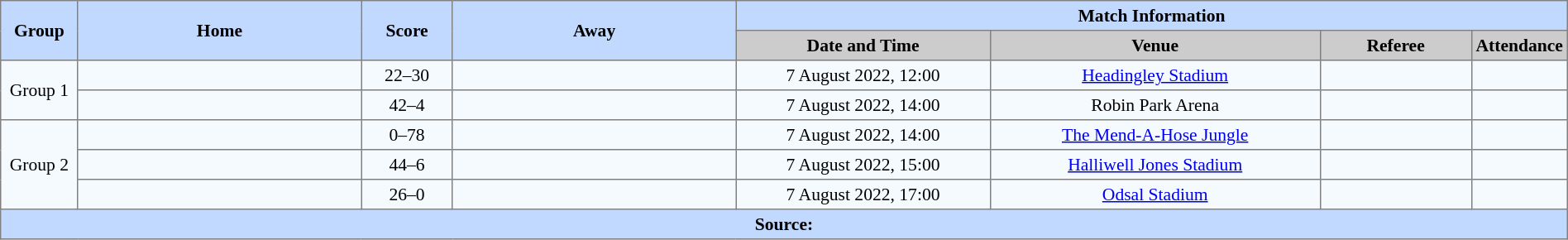<table border=1 style="border-collapse:collapse; font-size:90%; text-align:center;" cellpadding=3 cellspacing=0 width=100%>
<tr style="background:#c1d8ff;">
<th scope="col" rowspan=2 width=5%>Group</th>
<th scope="col" rowspan=2 width=19%>Home</th>
<th scope="col" rowspan=2 width=6%>Score</th>
<th scope="col" rowspan=2 width=19%>Away</th>
<th colspan=4>Match Information</th>
</tr>
<tr style="background:#cccccc;">
<th scope="col" width=17%>Date and Time</th>
<th scope="col" width=22%>Venue</th>
<th scope="col" width=10%>Referee</th>
<th scope="col" width=7%>Attendance</th>
</tr>
<tr style="background:#f5faff;">
<td rowspan=2>Group 1</td>
<td></td>
<td>22–30</td>
<td></td>
<td>7 August 2022, 12:00</td>
<td><a href='#'>Headingley Stadium</a></td>
<td></td>
<td></td>
</tr>
<tr style="background:#f5faff;">
<td></td>
<td>42–4</td>
<td></td>
<td>7 August 2022, 14:00</td>
<td>Robin Park Arena</td>
<td></td>
<td></td>
</tr>
<tr style="background:#f5faff;">
<td rowspan=3>Group 2</td>
<td></td>
<td>0–78</td>
<td></td>
<td>7 August 2022, 14:00</td>
<td><a href='#'>The Mend-A-Hose Jungle</a></td>
<td></td>
<td></td>
</tr>
<tr style="background:#f5faff;">
<td></td>
<td>44–6</td>
<td></td>
<td>7 August 2022, 15:00</td>
<td><a href='#'>Halliwell Jones Stadium</a></td>
<td></td>
<td></td>
</tr>
<tr style="background:#f5faff;">
<td></td>
<td>26–0</td>
<td></td>
<td>7 August 2022, 17:00</td>
<td><a href='#'>Odsal Stadium</a></td>
<td></td>
<td></td>
</tr>
<tr style="background:#c1d8ff;">
<th colspan=8>Source:</th>
</tr>
</table>
